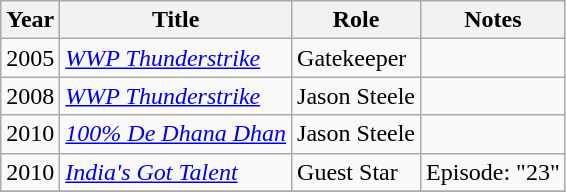<table class="wikitable sortable">
<tr>
<th>Year</th>
<th>Title</th>
<th>Role</th>
<th class="unsortable">Notes</th>
</tr>
<tr>
<td>2005</td>
<td><em><a href='#'>WWP Thunderstrike</a></em></td>
<td>Gatekeeper</td>
<td></td>
</tr>
<tr>
<td>2008</td>
<td><em><a href='#'>WWP Thunderstrike</a></em></td>
<td>Jason Steele</td>
<td></td>
</tr>
<tr>
<td>2010</td>
<td><em><a href='#'>100% De Dhana Dhan</a></em></td>
<td>Jason Steele</td>
<td></td>
</tr>
<tr>
<td>2010</td>
<td><em><a href='#'>India's Got Talent</a></em></td>
<td>Guest Star</td>
<td>Episode: "23"</td>
</tr>
<tr>
</tr>
</table>
